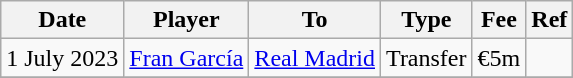<table class="wikitable">
<tr>
<th>Date</th>
<th>Player</th>
<th>To</th>
<th>Type</th>
<th>Fee</th>
<th>Ref</th>
</tr>
<tr>
<td>1 July 2023</td>
<td> <a href='#'>Fran García</a></td>
<td><a href='#'>Real Madrid</a></td>
<td>Transfer</td>
<td>€5m</td>
<td></td>
</tr>
<tr>
</tr>
</table>
